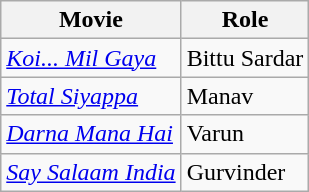<table class="wikitable">
<tr>
<th>Movie</th>
<th>Role</th>
</tr>
<tr>
<td><em><a href='#'>Koi... Mil Gaya</a></em></td>
<td>Bittu Sardar</td>
</tr>
<tr>
<td><em><a href='#'>Total Siyappa</a></em></td>
<td>Manav</td>
</tr>
<tr>
<td><em><a href='#'>Darna Mana Hai</a></em></td>
<td>Varun</td>
</tr>
<tr>
<td><em><a href='#'>Say Salaam India</a></em></td>
<td>Gurvinder</td>
</tr>
</table>
